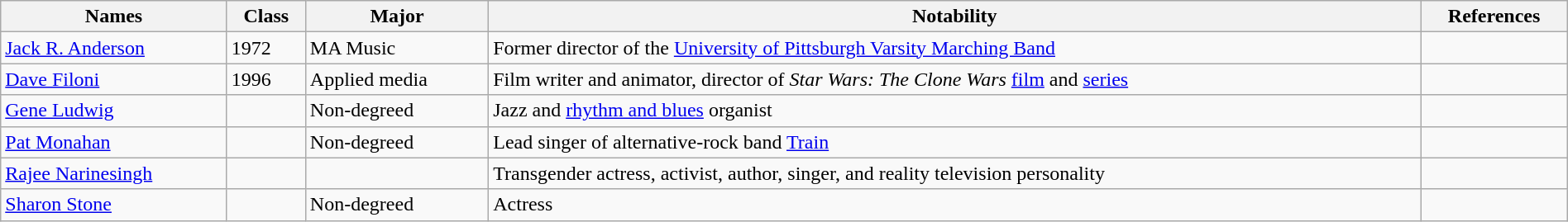<table class="wikitable sortable" style="width:100%;">
<tr>
<th>Names</th>
<th>Class</th>
<th>Major</th>
<th>Notability</th>
<th>References</th>
</tr>
<tr>
<td><a href='#'>Jack R. Anderson</a></td>
<td>1972</td>
<td>MA Music</td>
<td>Former director of the <a href='#'>University of Pittsburgh Varsity Marching Band</a></td>
<td></td>
</tr>
<tr>
<td><a href='#'>Dave Filoni</a></td>
<td>1996</td>
<td>Applied media</td>
<td>Film writer and animator, director of <em>Star Wars: The Clone Wars</em> <a href='#'>film</a> and <a href='#'>series</a></td>
<td></td>
</tr>
<tr>
<td><a href='#'>Gene Ludwig</a></td>
<td></td>
<td>Non-degreed</td>
<td>Jazz and <a href='#'>rhythm and blues</a> organist</td>
<td></td>
</tr>
<tr>
<td><a href='#'>Pat Monahan</a></td>
<td></td>
<td>Non-degreed</td>
<td>Lead singer of alternative-rock band <a href='#'>Train</a></td>
<td></td>
</tr>
<tr>
<td><a href='#'>Rajee Narinesingh</a></td>
<td></td>
<td></td>
<td>Transgender actress, activist, author, singer, and reality television personality</td>
<td></td>
</tr>
<tr>
<td><a href='#'>Sharon Stone</a></td>
<td></td>
<td>Non-degreed</td>
<td>Actress</td>
<td></td>
</tr>
</table>
